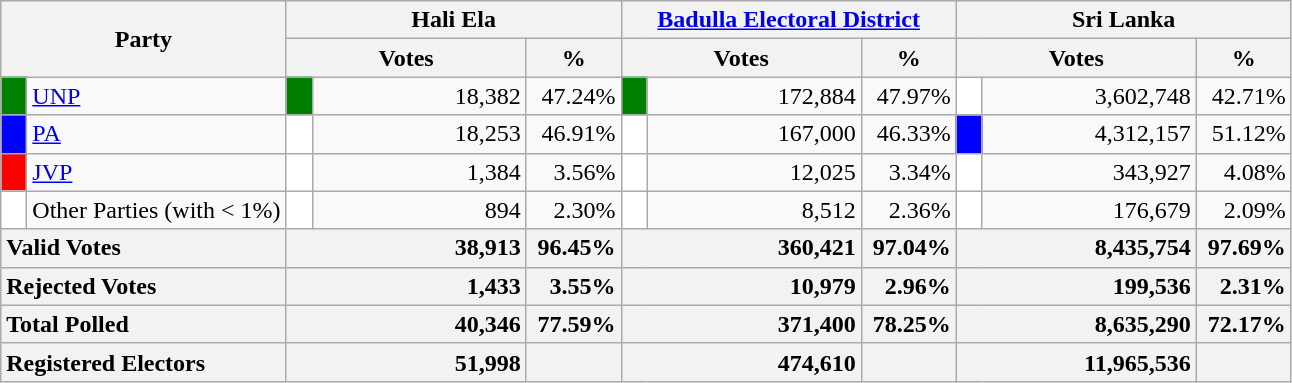<table class="wikitable">
<tr>
<th colspan="2" width="144px"rowspan="2">Party</th>
<th colspan="3" width="216px">Hali Ela</th>
<th colspan="3" width="216px"><a href='#'>Badulla Electoral District</a></th>
<th colspan="3" width="216px">Sri Lanka</th>
</tr>
<tr>
<th colspan="2" width="144px">Votes</th>
<th>%</th>
<th colspan="2" width="144px">Votes</th>
<th>%</th>
<th colspan="2" width="144px">Votes</th>
<th>%</th>
</tr>
<tr>
<td style="background-color:green;" width="10px"></td>
<td style="text-align:left;"><a href='#'>UNP</a></td>
<td style="background-color:green;" width="10px"></td>
<td style="text-align:right;">18,382</td>
<td style="text-align:right;">47.24%</td>
<td style="background-color:green;" width="10px"></td>
<td style="text-align:right;">172,884</td>
<td style="text-align:right;">47.97%</td>
<td style="background-color:white;" width="10px"></td>
<td style="text-align:right;">3,602,748</td>
<td style="text-align:right;">42.71%</td>
</tr>
<tr>
<td style="background-color:blue;" width="10px"></td>
<td style="text-align:left;"><a href='#'>PA</a></td>
<td style="background-color:white;" width="10px"></td>
<td style="text-align:right;">18,253</td>
<td style="text-align:right;">46.91%</td>
<td style="background-color:white;" width="10px"></td>
<td style="text-align:right;">167,000</td>
<td style="text-align:right;">46.33%</td>
<td style="background-color:blue;" width="10px"></td>
<td style="text-align:right;">4,312,157</td>
<td style="text-align:right;">51.12%</td>
</tr>
<tr>
<td style="background-color:red;" width="10px"></td>
<td style="text-align:left;"><a href='#'>JVP</a></td>
<td style="background-color:white;" width="10px"></td>
<td style="text-align:right;">1,384</td>
<td style="text-align:right;">3.56%</td>
<td style="background-color:white;" width="10px"></td>
<td style="text-align:right;">12,025</td>
<td style="text-align:right;">3.34%</td>
<td style="background-color:white;" width="10px"></td>
<td style="text-align:right;">343,927</td>
<td style="text-align:right;">4.08%</td>
</tr>
<tr>
<td style="background-color:white;" width="10px"></td>
<td style="text-align:left;">Other Parties (with < 1%)</td>
<td style="background-color:white;" width="10px"></td>
<td style="text-align:right;">894</td>
<td style="text-align:right;">2.30%</td>
<td style="background-color:white;" width="10px"></td>
<td style="text-align:right;">8,512</td>
<td style="text-align:right;">2.36%</td>
<td style="background-color:white;" width="10px"></td>
<td style="text-align:right;">176,679</td>
<td style="text-align:right;">2.09%</td>
</tr>
<tr>
<th colspan="2" width="144px"style="text-align:left;">Valid Votes</th>
<th style="text-align:right;"colspan="2" width="144px">38,913</th>
<th style="text-align:right;">96.45%</th>
<th style="text-align:right;"colspan="2" width="144px">360,421</th>
<th style="text-align:right;">97.04%</th>
<th style="text-align:right;"colspan="2" width="144px">8,435,754</th>
<th style="text-align:right;">97.69%</th>
</tr>
<tr>
<th colspan="2" width="144px"style="text-align:left;">Rejected Votes</th>
<th style="text-align:right;"colspan="2" width="144px">1,433</th>
<th style="text-align:right;">3.55%</th>
<th style="text-align:right;"colspan="2" width="144px">10,979</th>
<th style="text-align:right;">2.96%</th>
<th style="text-align:right;"colspan="2" width="144px">199,536</th>
<th style="text-align:right;">2.31%</th>
</tr>
<tr>
<th colspan="2" width="144px"style="text-align:left;">Total Polled</th>
<th style="text-align:right;"colspan="2" width="144px">40,346</th>
<th style="text-align:right;">77.59%</th>
<th style="text-align:right;"colspan="2" width="144px">371,400</th>
<th style="text-align:right;">78.25%</th>
<th style="text-align:right;"colspan="2" width="144px">8,635,290</th>
<th style="text-align:right;">72.17%</th>
</tr>
<tr>
<th colspan="2" width="144px"style="text-align:left;">Registered Electors</th>
<th style="text-align:right;"colspan="2" width="144px">51,998</th>
<th></th>
<th style="text-align:right;"colspan="2" width="144px">474,610</th>
<th></th>
<th style="text-align:right;"colspan="2" width="144px">11,965,536</th>
<th></th>
</tr>
</table>
